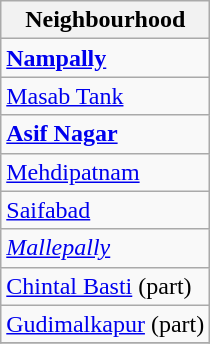<table class="wikitable sortable static-row-numbers static-row-header-hash">
<tr>
<th>Neighbourhood</th>
</tr>
<tr>
<td><strong><a href='#'>Nampally</a></strong></td>
</tr>
<tr>
<td><a href='#'>Masab Tank</a></td>
</tr>
<tr>
<td><strong><a href='#'>Asif Nagar</a></strong></td>
</tr>
<tr>
<td><a href='#'>Mehdipatnam</a></td>
</tr>
<tr>
<td><a href='#'>Saifabad</a></td>
</tr>
<tr>
<td><em><a href='#'>Mallepally</a></em></td>
</tr>
<tr>
<td><a href='#'>Chintal Basti</a> (part)</td>
</tr>
<tr>
<td><a href='#'>Gudimalkapur</a> (part)</td>
</tr>
<tr>
</tr>
</table>
